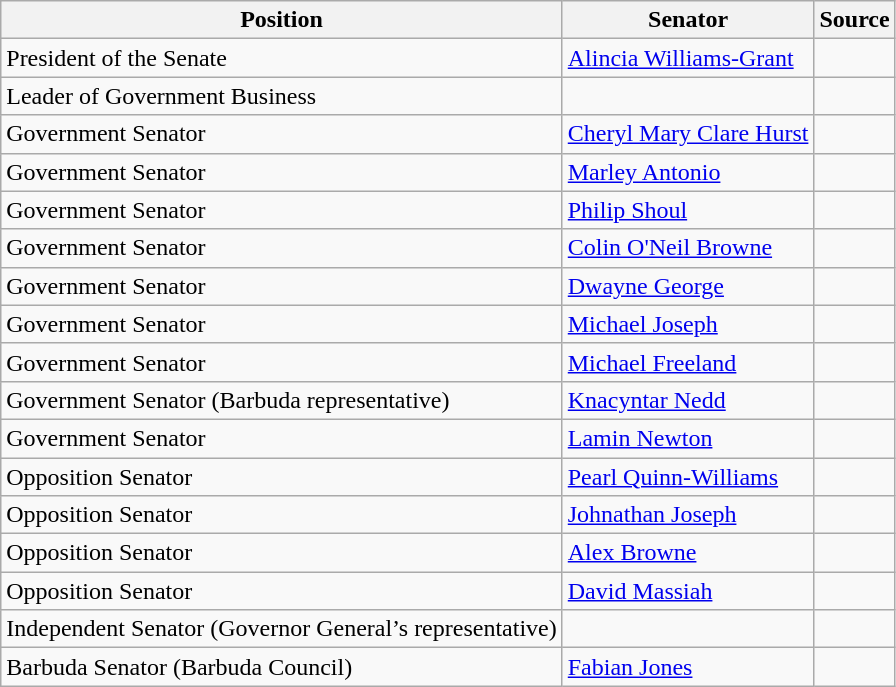<table class="wikitable">
<tr>
<th>Position</th>
<th>Senator</th>
<th>Source</th>
</tr>
<tr>
<td>President of the Senate</td>
<td><a href='#'>Alincia Williams-Grant</a></td>
<td></td>
</tr>
<tr>
<td>Leader of Government Business</td>
<td></td>
<td></td>
</tr>
<tr>
<td>Government Senator</td>
<td><a href='#'>Cheryl Mary Clare Hurst</a></td>
<td></td>
</tr>
<tr>
<td>Government Senator</td>
<td><a href='#'>Marley Antonio</a></td>
<td></td>
</tr>
<tr>
<td>Government Senator</td>
<td><a href='#'>Philip Shoul</a></td>
<td></td>
</tr>
<tr>
<td>Government Senator</td>
<td><a href='#'>Colin O'Neil Browne</a></td>
<td></td>
</tr>
<tr>
<td>Government Senator</td>
<td><a href='#'>Dwayne George</a></td>
<td></td>
</tr>
<tr>
<td>Government Senator</td>
<td><a href='#'>Michael Joseph</a></td>
<td></td>
</tr>
<tr>
<td>Government Senator</td>
<td><a href='#'>Michael Freeland</a></td>
<td></td>
</tr>
<tr>
<td>Government Senator (Barbuda representative)</td>
<td><a href='#'>Knacyntar Nedd</a></td>
<td></td>
</tr>
<tr>
<td>Government Senator</td>
<td><a href='#'>Lamin Newton</a></td>
<td></td>
</tr>
<tr>
<td>Opposition Senator</td>
<td><a href='#'>Pearl Quinn-Williams</a></td>
<td></td>
</tr>
<tr>
<td>Opposition Senator</td>
<td><a href='#'>Johnathan Joseph</a></td>
<td></td>
</tr>
<tr>
<td>Opposition Senator</td>
<td><a href='#'>Alex Browne</a></td>
<td></td>
</tr>
<tr>
<td>Opposition Senator</td>
<td><a href='#'>David Massiah</a></td>
<td></td>
</tr>
<tr>
<td>Independent Senator (Governor General’s representative)</td>
<td></td>
<td></td>
</tr>
<tr>
<td>Barbuda Senator (Barbuda Council)</td>
<td><a href='#'>Fabian Jones</a></td>
<td></td>
</tr>
</table>
